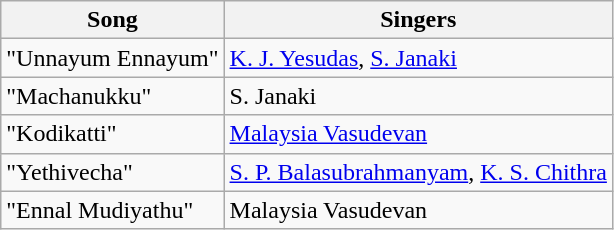<table class="wikitable">
<tr>
<th>Song</th>
<th>Singers</th>
</tr>
<tr>
<td>"Unnayum Ennayum"</td>
<td><a href='#'>K. J. Yesudas</a>, <a href='#'>S. Janaki</a></td>
</tr>
<tr>
<td>"Machanukku"</td>
<td>S. Janaki</td>
</tr>
<tr>
<td>"Kodikatti"</td>
<td><a href='#'>Malaysia Vasudevan</a></td>
</tr>
<tr>
<td>"Yethivecha"</td>
<td><a href='#'>S. P. Balasubrahmanyam</a>, <a href='#'>K. S. Chithra</a></td>
</tr>
<tr>
<td>"Ennal Mudiyathu"</td>
<td>Malaysia Vasudevan</td>
</tr>
</table>
